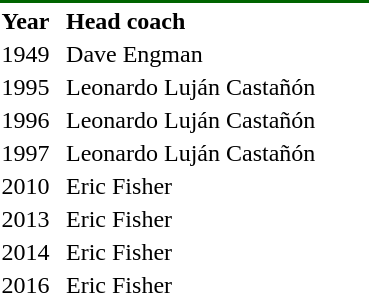<table class="toccolours" style="fixed: center; margin-center: 1em;" width="250px">
<tr>
<th colspan="2" style="text-align: center; background:#006400"></th>
</tr>
<tr>
<td><strong>Year</strong></td>
<td><strong>Head coach</strong></td>
</tr>
<tr>
<td>1949</td>
<td>Dave Engman</td>
</tr>
<tr>
<td>1995</td>
<td>Leonardo Luján Castañón</td>
</tr>
<tr>
<td>1996</td>
<td>Leonardo Luján Castañón</td>
</tr>
<tr>
<td>1997</td>
<td>Leonardo Luján Castañón</td>
</tr>
<tr>
<td>2010</td>
<td>Eric Fisher</td>
</tr>
<tr>
<td>2013</td>
<td>Eric Fisher</td>
</tr>
<tr>
<td>2014</td>
<td>Eric Fisher</td>
</tr>
<tr>
<td>2016</td>
<td>Eric Fisher</td>
</tr>
</table>
